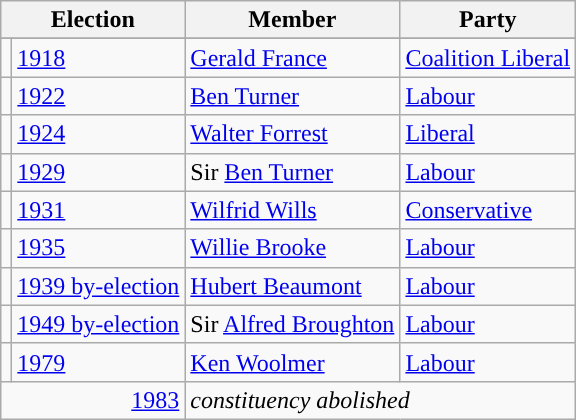<table class="wikitable">
<tr>
<th colspan="2">Election</th>
<th>Member</th>
<th>Party</th>
</tr>
<tr>
</tr>
<tr>
<td style="color:inherit;background-color: "></td>
<td><a href='#'>1918</a></td>
<td><a href='#'>Gerald France</a></td>
<td><a href='#'>Coalition Liberal</a></td>
</tr>
<tr>
<td style="color:inherit;background-color: "></td>
<td><a href='#'>1922</a></td>
<td><a href='#'>Ben Turner</a></td>
<td><a href='#'>Labour</a></td>
</tr>
<tr>
<td style="color:inherit;background-color: "></td>
<td><a href='#'>1924</a></td>
<td><a href='#'>Walter Forrest</a></td>
<td><a href='#'>Liberal</a></td>
</tr>
<tr>
<td style="color:inherit;background-color: "></td>
<td><a href='#'>1929</a></td>
<td>Sir <a href='#'>Ben Turner</a></td>
<td><a href='#'>Labour</a></td>
</tr>
<tr>
<td style="color:inherit;background-color: "></td>
<td><a href='#'>1931</a></td>
<td><a href='#'>Wilfrid Wills</a></td>
<td><a href='#'>Conservative</a></td>
</tr>
<tr>
<td style="color:inherit;background-color: "></td>
<td><a href='#'>1935</a></td>
<td><a href='#'>Willie Brooke</a></td>
<td><a href='#'>Labour</a></td>
</tr>
<tr>
<td style="color:inherit;background-color: "></td>
<td><a href='#'>1939 by-election</a></td>
<td><a href='#'>Hubert Beaumont</a></td>
<td><a href='#'>Labour</a></td>
</tr>
<tr>
<td style="color:inherit;background-color: "></td>
<td><a href='#'>1949 by-election</a></td>
<td>Sir <a href='#'>Alfred Broughton</a></td>
<td><a href='#'>Labour</a></td>
</tr>
<tr>
<td style="color:inherit;background-color: "></td>
<td><a href='#'>1979</a></td>
<td><a href='#'>Ken Woolmer</a></td>
<td><a href='#'>Labour</a></td>
</tr>
<tr>
<td colspan="2" align="right"><a href='#'>1983</a></td>
<td colspan="2"><em>constituency abolished</em></td>
</tr>
</table>
